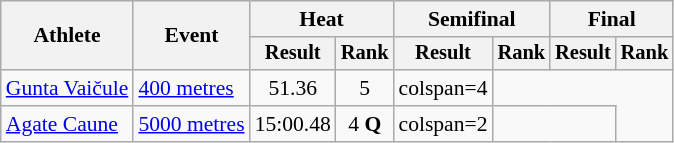<table class="wikitable" style="font-size:90%">
<tr>
<th rowspan="2">Athlete</th>
<th rowspan="2">Event</th>
<th colspan="2">Heat</th>
<th colspan="2">Semifinal</th>
<th colspan="2">Final</th>
</tr>
<tr style="font-size:95%">
<th>Result</th>
<th>Rank</th>
<th>Result</th>
<th>Rank</th>
<th>Result</th>
<th>Rank</th>
</tr>
<tr align=center>
<td align=left><a href='#'>Gunta Vaičule</a></td>
<td align=left><a href='#'>400 metres</a></td>
<td>51.36 </td>
<td>5</td>
<td>colspan=4 </td>
</tr>
<tr align=center>
<td align=left><a href='#'>Agate Caune</a></td>
<td align=left><a href='#'>5000 metres</a></td>
<td>15:00.48 </td>
<td>4 <strong>Q</strong></td>
<td>colspan=2</td>
<td colspan=2></td>
</tr>
</table>
